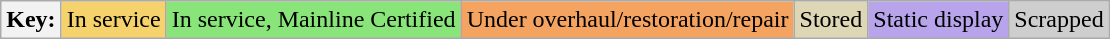<table class="wikitable">
<tr>
<th>Key:</th>
<td bgcolor=#F5D26C>In service</td>
<td bgcolor=#89E579>In service, Mainline Certified</td>
<td bgcolor=#f4a460>Under overhaul/restoration/repair</td>
<td bgcolor=#DED7B6>Stored</td>
<td bgcolor=#B7A4EB>Static display</td>
<td bgcolor=#cecece>Scrapped</td>
</tr>
</table>
